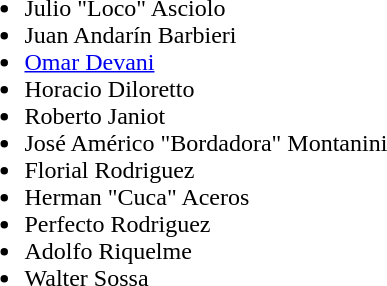<table style="width:60%;">
<tr>
<td><br><ul><li> Julio "Loco" Asciolo</li><li> Juan Andarín Barbieri</li><li> <a href='#'>Omar Devani</a></li><li> Horacio Diloretto</li><li> Roberto Janiot</li><li> José Américo "Bordadora" Montanini</li><li> Florial Rodriguez</li><li> Herman "Cuca" Aceros</li><li> Perfecto Rodriguez</li><li> Adolfo Riquelme</li><li> Walter Sossa</li></ul></td>
</tr>
</table>
